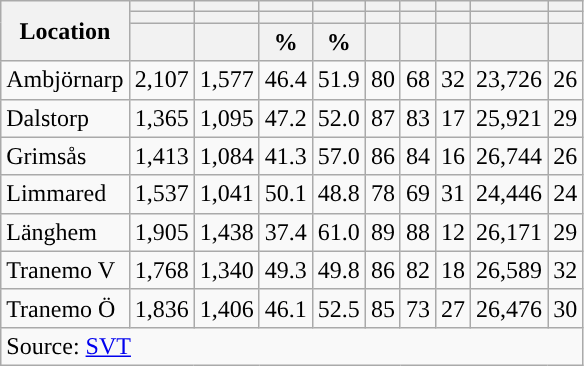<table role="presentation" class="wikitable sortable mw-collapsible">
<tr>
<th rowspan="3">Location</th>
<th></th>
<th></th>
<th></th>
<th></th>
<th></th>
<th></th>
<th></th>
<th></th>
<th></th>
</tr>
<tr>
<th></th>
<th></th>
<th style="background:"></th>
<th style="background:"></th>
<th></th>
<th></th>
<th></th>
<th></th>
<th></th>
</tr>
<tr>
<th data-sort-type="number"></th>
<th data-sort-type="number"></th>
<th data-sort-type="number">%</th>
<th data-sort-type="number">%</th>
<th data-sort-type="number"></th>
<th data-sort-type="number"></th>
<th data-sort-type="number"></th>
<th data-sort-type="number"></th>
<th data-sort-type="number"></th>
</tr>
<tr>
<td align="left">Ambjörnarp</td>
<td>2,107</td>
<td>1,577</td>
<td>46.4</td>
<td>51.9</td>
<td>80</td>
<td>68</td>
<td>32</td>
<td>23,726</td>
<td>26</td>
</tr>
<tr>
<td align="left">Dalstorp</td>
<td>1,365</td>
<td>1,095</td>
<td>47.2</td>
<td>52.0</td>
<td>87</td>
<td>83</td>
<td>17</td>
<td>25,921</td>
<td>29</td>
</tr>
<tr>
<td align="left">Grimsås</td>
<td>1,413</td>
<td>1,084</td>
<td>41.3</td>
<td>57.0</td>
<td>86</td>
<td>84</td>
<td>16</td>
<td>26,744</td>
<td>26</td>
</tr>
<tr>
<td align="left">Limmared</td>
<td>1,537</td>
<td>1,041</td>
<td>50.1</td>
<td>48.8</td>
<td>78</td>
<td>69</td>
<td>31</td>
<td>24,446</td>
<td>24</td>
</tr>
<tr>
<td align="left">Länghem</td>
<td>1,905</td>
<td>1,438</td>
<td>37.4</td>
<td>61.0</td>
<td>89</td>
<td>88</td>
<td>12</td>
<td>26,171</td>
<td>29</td>
</tr>
<tr>
<td align="left">Tranemo V</td>
<td>1,768</td>
<td>1,340</td>
<td>49.3</td>
<td>49.8</td>
<td>86</td>
<td>82</td>
<td>18</td>
<td>26,589</td>
<td>32</td>
</tr>
<tr>
<td align="left">Tranemo Ö</td>
<td>1,836</td>
<td>1,406</td>
<td>46.1</td>
<td>52.5</td>
<td>85</td>
<td>73</td>
<td>27</td>
<td>26,476</td>
<td>30</td>
</tr>
<tr>
<td colspan="10" align="left">Source: <a href='#'>SVT</a></td>
</tr>
</table>
